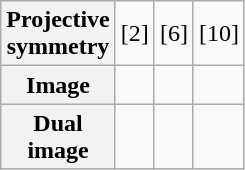<table class=wikitable>
<tr align=center>
<th>Projective<br>symmetry</th>
<td>[2]</td>
<td>[6]</td>
<td>[10]</td>
</tr>
<tr>
<th>Image</th>
<td></td>
<td></td>
<td></td>
</tr>
<tr>
<th>Dual<br>image</th>
<td></td>
<td></td>
<td></td>
</tr>
</table>
